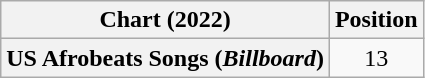<table class="wikitable plainrowheaders" style="text-align:center">
<tr>
<th scope="col">Chart (2022)</th>
<th scope="col">Position</th>
</tr>
<tr>
<th scope="row">US Afrobeats Songs (<em>Billboard</em>)</th>
<td>13</td>
</tr>
</table>
